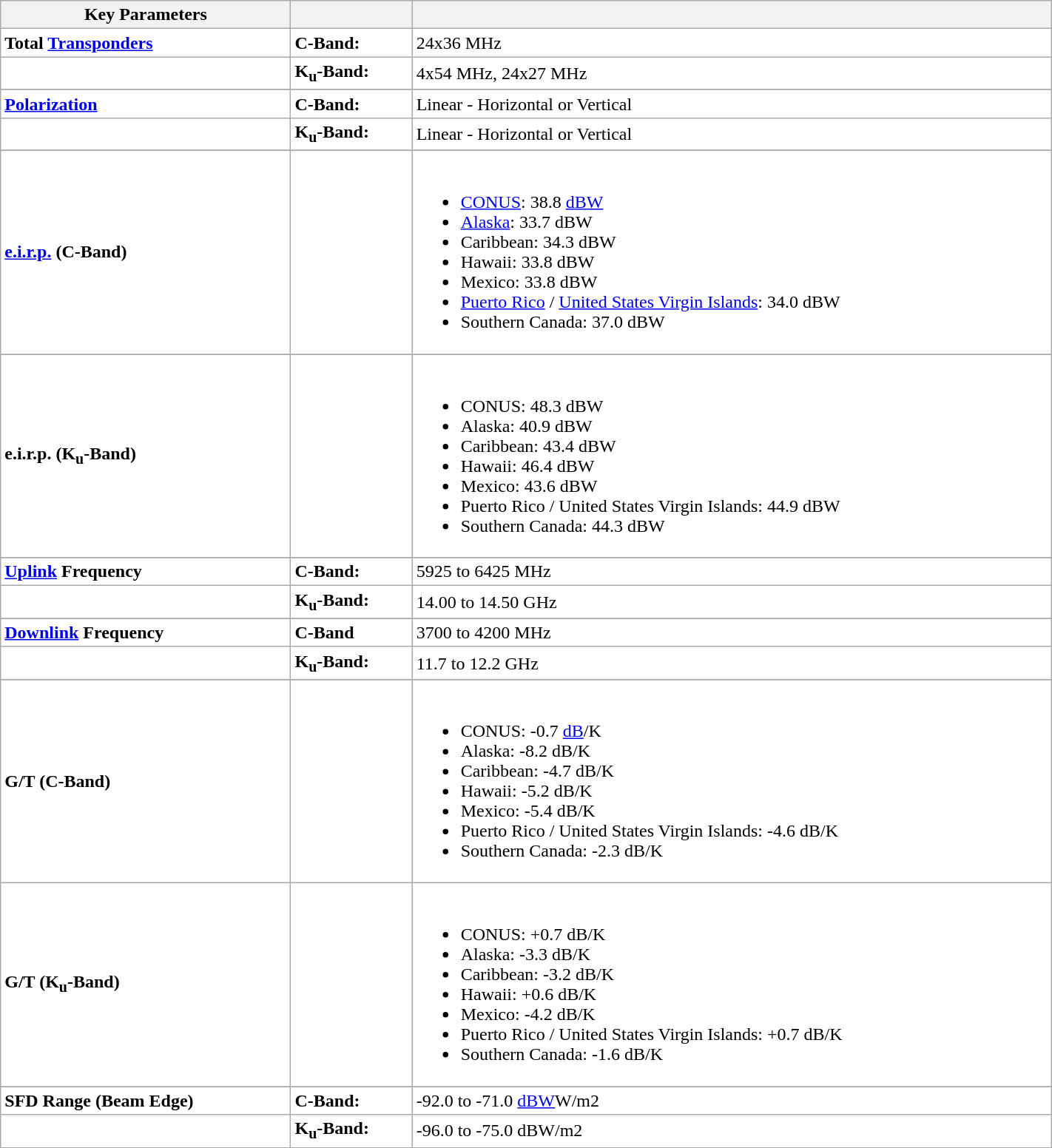<table class=wikitable style="background:white; color:black" width="75%">
<tr>
<th><strong>Key Parameters</strong></th>
<th></th>
<th></th>
</tr>
<tr>
<td><strong>Total <a href='#'>Transponders</a></strong></td>
<td><strong>C-Band:</strong></td>
<td>24x36 MHz</td>
</tr>
<tr>
<td></td>
<td><strong>K<sub>u</sub>-Band:</strong></td>
<td>4x54 MHz, 24x27 MHz</td>
</tr>
<tr>
</tr>
<tr>
<td><strong><a href='#'>Polarization</a></strong></td>
<td><strong>C-Band:</strong></td>
<td>Linear - Horizontal or Vertical</td>
</tr>
<tr>
<td></td>
<td><strong>K<sub>u</sub>-Band:</strong></td>
<td>Linear - Horizontal or Vertical</td>
</tr>
<tr>
</tr>
<tr>
<td><strong><a href='#'>e.i.r.p.</a> (C-Band)</strong></td>
<td></td>
<td><br><ul><li><a href='#'>CONUS</a>: 38.8 <a href='#'>dBW</a></li><li><a href='#'>Alaska</a>: 33.7 dBW</li><li>Caribbean: 34.3 dBW</li><li>Hawaii: 33.8 dBW</li><li>Mexico: 33.8 dBW</li><li><a href='#'>Puerto Rico</a> / <a href='#'>United States Virgin Islands</a>: 34.0 dBW</li><li>Southern Canada: 37.0 dBW</li></ul></td>
</tr>
<tr>
</tr>
<tr>
<td><strong>e.i.r.p. (K<sub>u</sub>-Band)</strong></td>
<td></td>
<td><br><ul><li>CONUS: 48.3 dBW</li><li>Alaska: 40.9 dBW</li><li>Caribbean: 43.4 dBW</li><li>Hawaii: 46.4 dBW</li><li>Mexico: 43.6 dBW</li><li>Puerto Rico / United States Virgin Islands: 44.9 dBW</li><li>Southern Canada: 44.3 dBW</li></ul></td>
</tr>
<tr>
</tr>
<tr>
<td><strong><a href='#'>Uplink</a> Frequency</strong></td>
<td><strong>C-Band:</strong></td>
<td>5925 to 6425 MHz</td>
</tr>
<tr>
<td></td>
<td><strong>K<sub>u</sub>-Band:</strong></td>
<td>14.00 to 14.50 GHz</td>
</tr>
<tr>
</tr>
<tr>
<td><strong><a href='#'>Downlink</a> Frequency</strong></td>
<td><strong>C-Band</strong></td>
<td>3700 to 4200 MHz</td>
</tr>
<tr>
<td></td>
<td><strong>K<sub>u</sub>-Band:</strong></td>
<td>11.7 to 12.2 GHz</td>
</tr>
<tr>
</tr>
<tr>
<td><strong>G/T (C-Band)</strong></td>
<td></td>
<td><br><ul><li>CONUS: -0.7 <a href='#'>dB</a>/K</li><li>Alaska: -8.2 dB/K</li><li>Caribbean: -4.7 dB/K</li><li>Hawaii: -5.2 dB/K</li><li>Mexico: -5.4 dB/K</li><li>Puerto Rico / United States Virgin Islands: -4.6 dB/K</li><li>Southern Canada: -2.3 dB/K</li></ul></td>
</tr>
<tr>
<td><strong>G/T (K<sub>u</sub>-Band)</strong></td>
<td></td>
<td><br><ul><li>CONUS: +0.7 dB/K</li><li>Alaska: -3.3 dB/K</li><li>Caribbean: -3.2 dB/K</li><li>Hawaii: +0.6 dB/K</li><li>Mexico: -4.2 dB/K</li><li>Puerto Rico / United States Virgin Islands: +0.7 dB/K</li><li>Southern Canada: -1.6 dB/K</li></ul></td>
</tr>
<tr>
</tr>
<tr>
<td><strong>SFD Range (Beam Edge)</strong></td>
<td><strong>C-Band:</strong></td>
<td>-92.0 to -71.0 <a href='#'>dBW</a>W/m2</td>
</tr>
<tr>
<td></td>
<td><strong>K<sub>u</sub>-Band:</strong></td>
<td>-96.0 to -75.0 dBW/m2</td>
</tr>
</table>
